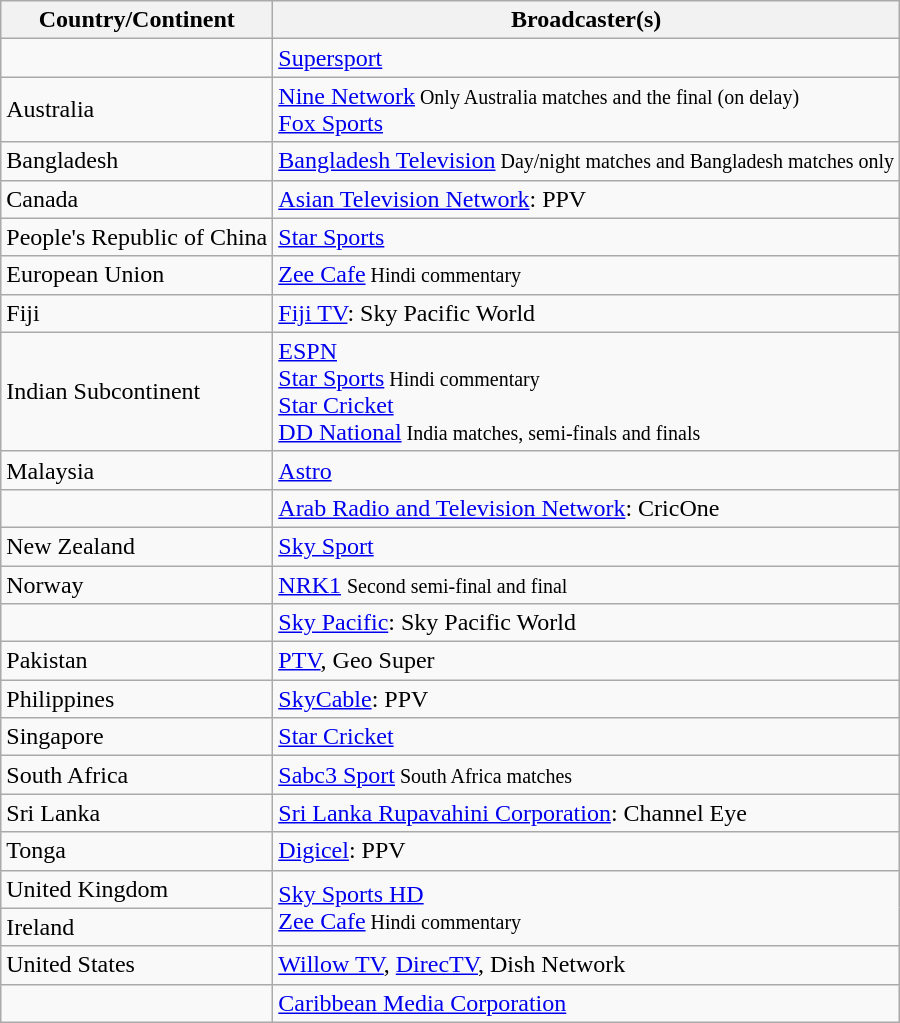<table class="wikitable">
<tr>
<th>Country/Continent</th>
<th>Broadcaster(s)</th>
</tr>
<tr>
<td></td>
<td><a href='#'>Supersport</a><br></td>
</tr>
<tr>
<td>Australia</td>
<td><a href='#'>Nine Network</a><small> Only Australia matches and the final (on delay)</small><br><a href='#'>Fox Sports</a></td>
</tr>
<tr>
<td>Bangladesh</td>
<td><a href='#'>Bangladesh Television</a><small> Day/night matches and Bangladesh matches only</small></td>
</tr>
<tr>
<td>Canada</td>
<td><a href='#'>Asian Television Network</a>: PPV</td>
</tr>
<tr>
<td>People's Republic of China</td>
<td><a href='#'>Star Sports</a></td>
</tr>
<tr>
<td>European Union</td>
<td><a href='#'>Zee Cafe</a><small> Hindi commentary</small></td>
</tr>
<tr>
<td>Fiji</td>
<td><a href='#'>Fiji TV</a>: Sky Pacific World</td>
</tr>
<tr>
<td>Indian Subcontinent</td>
<td><a href='#'>ESPN</a><br><a href='#'>Star Sports</a><small> Hindi commentary</small> <br><a href='#'>Star Cricket</a> <br><a href='#'>DD National</a><small> India matches, semi-finals and finals</small></td>
</tr>
<tr>
<td>Malaysia</td>
<td><a href='#'>Astro</a></td>
</tr>
<tr>
<td></td>
<td><a href='#'>Arab Radio and Television Network</a>: CricOne</td>
</tr>
<tr>
<td>New Zealand</td>
<td><a href='#'>Sky Sport</a></td>
</tr>
<tr>
<td>Norway</td>
<td><a href='#'>NRK1</a> <small>Second semi-final and final</small></td>
</tr>
<tr>
<td></td>
<td><a href='#'>Sky Pacific</a>: Sky Pacific World</td>
</tr>
<tr>
<td>Pakistan</td>
<td><a href='#'>PTV</a>, Geo Super</td>
</tr>
<tr>
<td>Philippines</td>
<td><a href='#'>SkyCable</a>: PPV</td>
</tr>
<tr>
<td>Singapore</td>
<td><a href='#'>Star Cricket</a></td>
</tr>
<tr>
<td>South Africa</td>
<td><a href='#'>Sabc3 Sport</a><small> South Africa matches</small></td>
</tr>
<tr>
<td>Sri Lanka</td>
<td><a href='#'>Sri Lanka Rupavahini Corporation</a>: Channel Eye</td>
</tr>
<tr>
<td>Tonga</td>
<td><a href='#'>Digicel</a>: PPV</td>
</tr>
<tr>
<td>United Kingdom</td>
<td rowspan="2"><a href='#'>Sky Sports HD</a><br><a href='#'>Zee Cafe</a><small> Hindi commentary</small></td>
</tr>
<tr>
<td>Ireland</td>
</tr>
<tr>
<td>United States</td>
<td><a href='#'>Willow TV</a>, <a href='#'>DirecTV</a>, Dish Network</td>
</tr>
<tr>
<td></td>
<td><a href='#'>Caribbean Media Corporation</a></td>
</tr>
</table>
